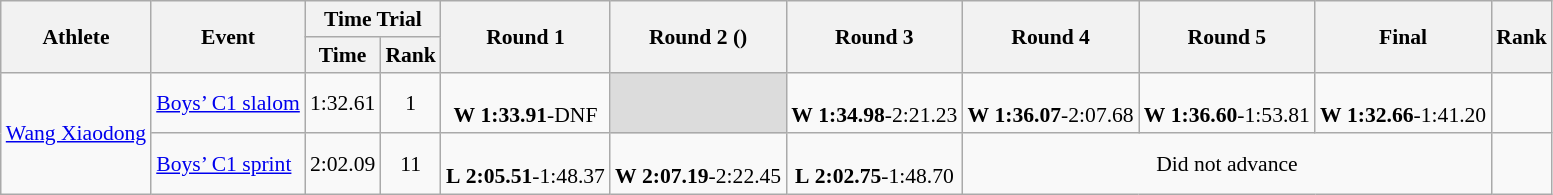<table class="wikitable" border="1" style="font-size:90%">
<tr>
<th rowspan=2>Athlete</th>
<th rowspan=2>Event</th>
<th colspan=2>Time Trial</th>
<th rowspan=2>Round 1</th>
<th rowspan=2>Round 2 ()</th>
<th rowspan=2>Round 3</th>
<th rowspan=2>Round 4</th>
<th rowspan=2>Round 5</th>
<th rowspan=2>Final</th>
<th rowspan=2>Rank</th>
</tr>
<tr>
<th>Time</th>
<th>Rank</th>
</tr>
<tr>
<td rowspan=2><a href='#'>Wang Xiaodong</a></td>
<td><a href='#'>Boys’ C1 slalom</a></td>
<td align=center>1:32.61</td>
<td align=center>1</td>
<td align=center><br><strong>W</strong> <strong>1:33.91</strong>-DNF</td>
<td bgcolor=#DCDCDC></td>
<td align=center><br><strong>W</strong> <strong>1:34.98</strong>-2:21.23</td>
<td align=center><br><strong>W</strong> <strong>1:36.07</strong>-2:07.68</td>
<td align=center><br><strong>W</strong> <strong>1:36.60</strong>-1:53.81</td>
<td align=center><br><strong>W</strong> <strong>1:32.66</strong>-1:41.20</td>
<td align=center></td>
</tr>
<tr>
<td><a href='#'>Boys’ C1 sprint</a></td>
<td align=center>2:02.09</td>
<td align=center>11</td>
<td align=center><br><strong>L</strong> <strong>2:05.51</strong>-1:48.37</td>
<td align=center><br><strong>W</strong> <strong>2:07.19</strong>-2:22.45</td>
<td align=center><br><strong>L</strong> <strong>2:02.75</strong>-1:48.70</td>
<td align=center colspan=3>Did not advance</td>
</tr>
</table>
